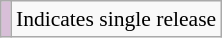<table class="wikitable" style="font-size:90%;">
<tr>
<td style="background-color:#D8BFD8"></td>
<td>Indicates single release</td>
</tr>
</table>
